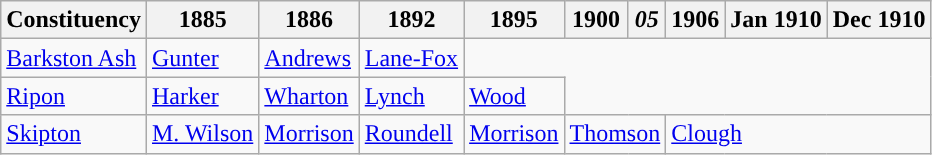<table class="wikitable">
<tr>
<th>Constituency</th>
<th>1885</th>
<th>1886</th>
<th>1892</th>
<th>1895</th>
<th>1900</th>
<th><em>05</em></th>
<th>1906</th>
<th>Jan 1910</th>
<th>Dec 1910</th>
</tr>
<tr>
<td><a href='#'>Barkston Ash</a></td>
<td><a href='#'>Gunter</a></td>
<td><a href='#'>Andrews</a></td>
<td><a href='#'>Lane-Fox</a></td>
</tr>
<tr>
<td><a href='#'>Ripon</a></td>
<td><a href='#'>Harker</a></td>
<td><a href='#'>Wharton</a></td>
<td><a href='#'>Lynch</a></td>
<td><a href='#'>Wood</a></td>
</tr>
<tr>
<td><a href='#'>Skipton</a></td>
<td><a href='#'>M. Wilson</a></td>
<td><a href='#'>Morrison</a></td>
<td><a href='#'>Roundell</a></td>
<td><a href='#'>Morrison</a></td>
<td colspan="2"><a href='#'>Thomson</a></td>
<td colspan="3"><a href='#'>Clough</a></td>
</tr>
</table>
